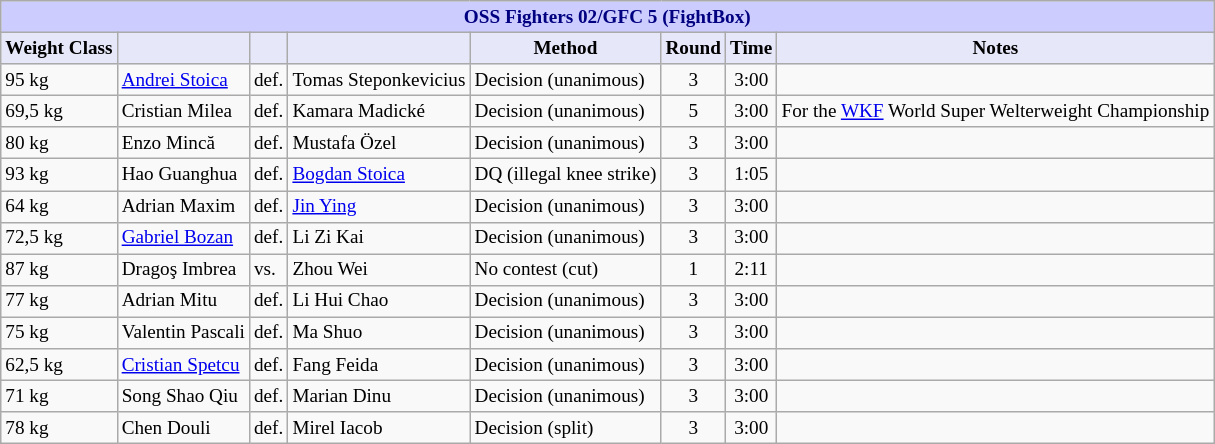<table class="wikitable" style="font-size: 80%;">
<tr>
<th colspan="8" style="background-color: #ccf; color: #000080; text-align: center;"><strong>OSS Fighters 02/GFC 5 (FightBox)</strong></th>
</tr>
<tr>
<th colspan="1" style="background-color: #E6E8FA; color: #000000; text-align: center;">Weight Class</th>
<th colspan="1" style="background-color: #E6E8FA; color: #000000; text-align: center;"></th>
<th colspan="1" style="background-color: #E6E8FA; color: #000000; text-align: center;"></th>
<th colspan="1" style="background-color: #E6E8FA; color: #000000; text-align: center;"></th>
<th colspan="1" style="background-color: #E6E8FA; color: #000000; text-align: center;">Method</th>
<th colspan="1" style="background-color: #E6E8FA; color: #000000; text-align: center;">Round</th>
<th colspan="1" style="background-color: #E6E8FA; color: #000000; text-align: center;">Time</th>
<th colspan="1" style="background-color: #E6E8FA; color: #000000; text-align: center;">Notes</th>
</tr>
<tr>
<td>95 kg</td>
<td> <a href='#'>Andrei Stoica</a></td>
<td>def.</td>
<td> Tomas Steponkevicius</td>
<td>Decision (unanimous)</td>
<td align=center>3</td>
<td align=center>3:00</td>
<td></td>
</tr>
<tr>
<td>69,5 kg</td>
<td> Cristian Milea</td>
<td>def.</td>
<td> Kamara Madické</td>
<td>Decision (unanimous)</td>
<td align=center>5</td>
<td align=center>3:00</td>
<td>For the <a href='#'>WKF</a> World Super Welterweight Championship</td>
</tr>
<tr>
<td>80 kg</td>
<td> Enzo Mincă</td>
<td>def.</td>
<td> Mustafa Özel</td>
<td>Decision (unanimous)</td>
<td align=center>3</td>
<td align=center>3:00</td>
<td></td>
</tr>
<tr>
<td>93 kg</td>
<td> Hao Guanghua</td>
<td>def.</td>
<td> <a href='#'>Bogdan Stoica</a></td>
<td>DQ (illegal knee strike)</td>
<td align=center>3</td>
<td align=center>1:05</td>
<td></td>
</tr>
<tr>
<td>64 kg</td>
<td> Adrian Maxim</td>
<td>def.</td>
<td> <a href='#'>Jin Ying</a></td>
<td>Decision (unanimous)</td>
<td align=center>3</td>
<td align=center>3:00</td>
<td></td>
</tr>
<tr>
<td>72,5 kg</td>
<td> <a href='#'>Gabriel Bozan</a></td>
<td>def.</td>
<td> Li Zi Kai</td>
<td>Decision (unanimous)</td>
<td align=center>3</td>
<td align=center>3:00</td>
<td></td>
</tr>
<tr>
<td>87 kg</td>
<td> Dragoş Imbrea</td>
<td>vs.</td>
<td> Zhou Wei</td>
<td>No contest (cut)</td>
<td align=center>1</td>
<td align=center>2:11</td>
<td></td>
</tr>
<tr>
<td>77 kg</td>
<td> Adrian Mitu</td>
<td>def.</td>
<td> Li Hui Chao</td>
<td>Decision (unanimous)</td>
<td align=center>3</td>
<td align=center>3:00</td>
<td></td>
</tr>
<tr>
<td>75 kg</td>
<td> Valentin Pascali</td>
<td>def.</td>
<td> Ma Shuo</td>
<td>Decision (unanimous)</td>
<td align=center>3</td>
<td align=center>3:00</td>
<td></td>
</tr>
<tr>
<td>62,5 kg</td>
<td> <a href='#'>Cristian Spetcu</a></td>
<td>def.</td>
<td> Fang Feida</td>
<td>Decision (unanimous)</td>
<td align=center>3</td>
<td align=center>3:00</td>
<td></td>
</tr>
<tr>
<td>71 kg</td>
<td> Song Shao Qiu</td>
<td>def.</td>
<td> Marian Dinu</td>
<td>Decision (unanimous)</td>
<td align=center>3</td>
<td align=center>3:00</td>
<td></td>
</tr>
<tr>
<td>78 kg</td>
<td> Chen Douli</td>
<td>def.</td>
<td> Mirel Iacob</td>
<td>Decision (split)</td>
<td align=center>3</td>
<td align=center>3:00</td>
<td></td>
</tr>
</table>
